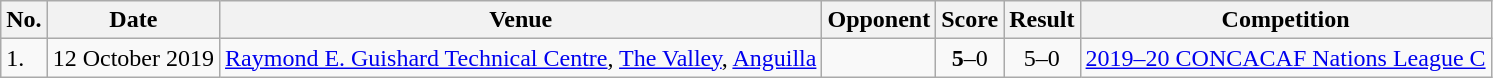<table class="wikitable">
<tr>
<th>No.</th>
<th>Date</th>
<th>Venue</th>
<th>Opponent</th>
<th>Score</th>
<th>Result</th>
<th>Competition</th>
</tr>
<tr>
<td>1.</td>
<td>12 October 2019</td>
<td><a href='#'>Raymond E. Guishard Technical Centre</a>, <a href='#'>The Valley</a>, <a href='#'>Anguilla</a></td>
<td></td>
<td align=center><strong>5</strong>–0</td>
<td align=center>5–0</td>
<td><a href='#'>2019–20 CONCACAF Nations League C</a></td>
</tr>
</table>
